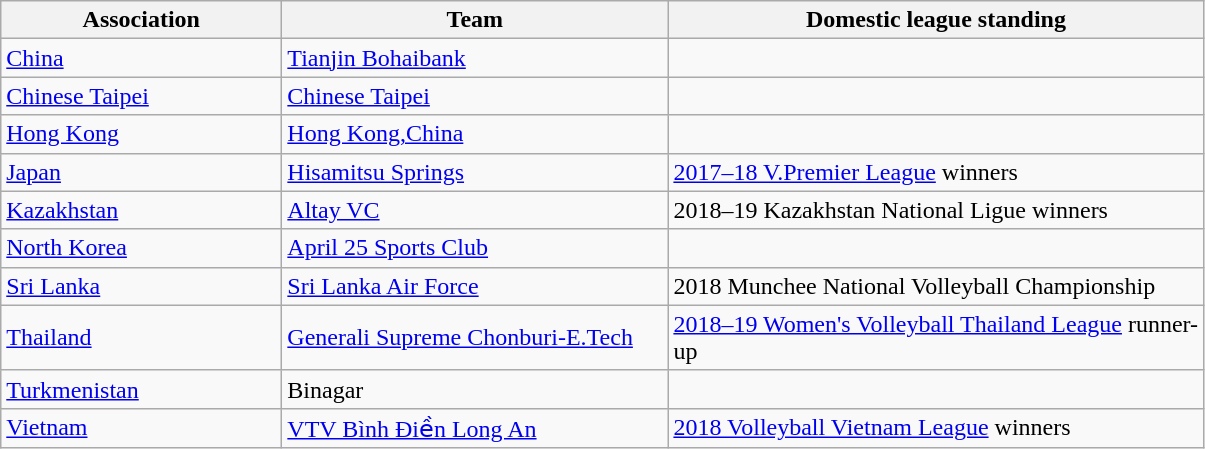<table class="wikitable">
<tr>
<th width=180>Association</th>
<th width=250>Team</th>
<th width=350>Domestic league standing</th>
</tr>
<tr>
<td> <a href='#'>China</a></td>
<td><a href='#'>Tianjin Bohaibank</a></td>
<td></td>
</tr>
<tr>
<td> <a href='#'>Chinese Taipei</a></td>
<td><a href='#'>Chinese Taipei</a></td>
<td></td>
</tr>
<tr>
<td> <a href='#'>Hong Kong</a></td>
<td><a href='#'>Hong Kong,China</a></td>
<td></td>
</tr>
<tr>
<td> <a href='#'>Japan</a></td>
<td><a href='#'>Hisamitsu Springs</a></td>
<td><a href='#'>2017–18 V.Premier League</a> winners</td>
</tr>
<tr>
<td> <a href='#'>Kazakhstan</a></td>
<td><a href='#'>Altay VC</a></td>
<td>2018–19 Kazakhstan National Ligue winners</td>
</tr>
<tr>
<td> <a href='#'>North Korea</a></td>
<td><a href='#'>April 25 Sports Club</a></td>
<td></td>
</tr>
<tr>
<td> <a href='#'>Sri Lanka</a></td>
<td><a href='#'>Sri Lanka Air Force</a></td>
<td>2018 Munchee National Volleyball Championship</td>
</tr>
<tr>
<td> <a href='#'>Thailand</a></td>
<td><a href='#'>Generali Supreme Chonburi-E.Tech</a></td>
<td><a href='#'>2018–19 Women's Volleyball Thailand League</a> runner-up</td>
</tr>
<tr>
<td> <a href='#'>Turkmenistan</a></td>
<td>Binagar</td>
<td></td>
</tr>
<tr>
<td> <a href='#'>Vietnam</a></td>
<td><a href='#'>VTV Bình Điền Long An</a></td>
<td><a href='#'>2018 Volleyball Vietnam League</a> winners</td>
</tr>
</table>
